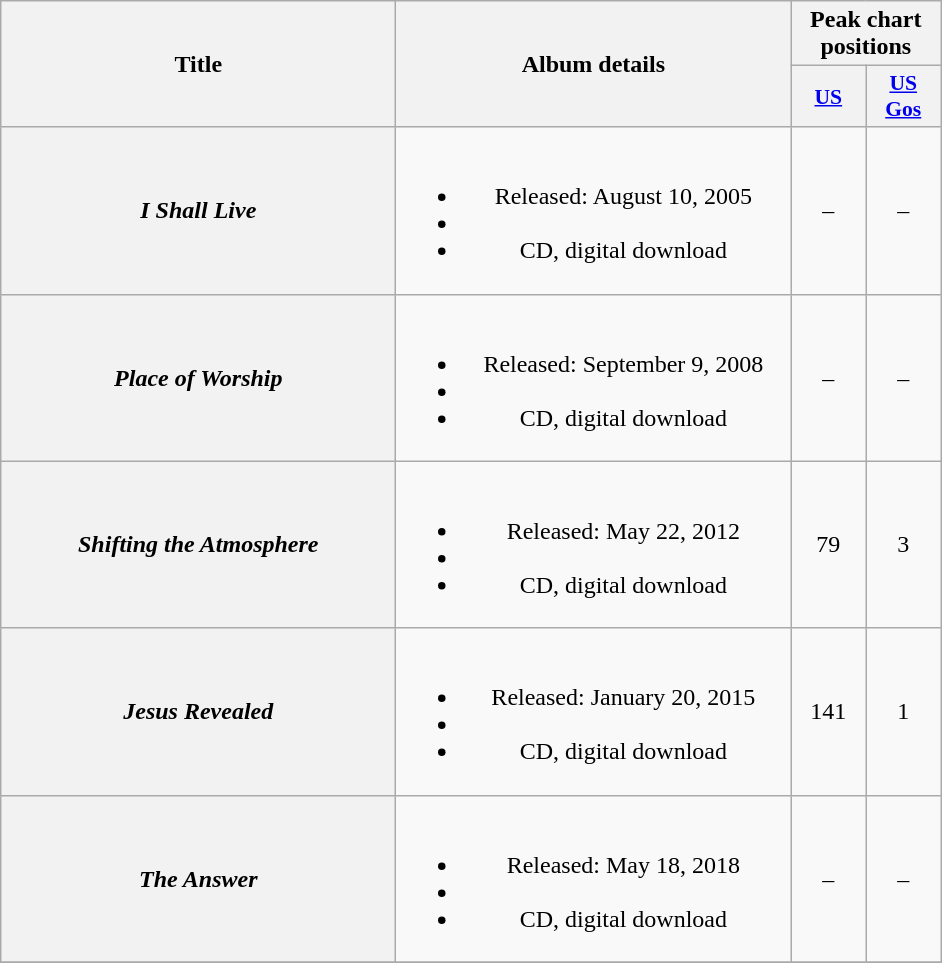<table class="wikitable plainrowheaders" style="text-align:center;">
<tr>
<th scope="col" rowspan="2" style="width:16em;">Title</th>
<th scope="col" rowspan="2" style="width:16em;">Album details</th>
<th scope="col" colspan="2">Peak chart positions</th>
</tr>
<tr>
<th style="width:3em; font-size:90%"><a href='#'>US</a></th>
<th style="width:3em; font-size:90%"><a href='#'>US<br>Gos</a></th>
</tr>
<tr>
<th scope="row"><em>I Shall Live</em></th>
<td><br><ul><li>Released: August 10, 2005</li><li></li><li>CD, digital download</li></ul></td>
<td>–</td>
<td>–</td>
</tr>
<tr>
<th scope="row"><em>Place of Worship</em></th>
<td><br><ul><li>Released: September 9, 2008</li><li></li><li>CD, digital download</li></ul></td>
<td>–</td>
<td>–</td>
</tr>
<tr>
<th scope="row"><em>Shifting the Atmosphere</em></th>
<td><br><ul><li>Released: May 22, 2012</li><li></li><li>CD, digital download</li></ul></td>
<td>79</td>
<td>3</td>
</tr>
<tr>
<th scope="row"><em>Jesus Revealed</em></th>
<td><br><ul><li>Released: January 20, 2015</li><li></li><li>CD, digital download</li></ul></td>
<td>141</td>
<td>1</td>
</tr>
<tr>
<th scope="row"><em>The Answer</em></th>
<td><br><ul><li>Released: May 18, 2018</li><li></li><li>CD, digital download</li></ul></td>
<td>–</td>
<td>–</td>
</tr>
<tr>
</tr>
</table>
